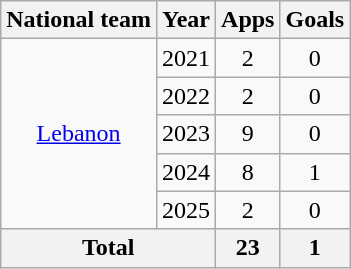<table class="wikitable" style="text-align:center">
<tr>
<th>National team</th>
<th>Year</th>
<th>Apps</th>
<th>Goals</th>
</tr>
<tr>
<td rowspan="5"><a href='#'>Lebanon</a></td>
<td>2021</td>
<td>2</td>
<td>0</td>
</tr>
<tr>
<td>2022</td>
<td>2</td>
<td>0</td>
</tr>
<tr>
<td>2023</td>
<td>9</td>
<td>0</td>
</tr>
<tr>
<td>2024</td>
<td>8</td>
<td>1</td>
</tr>
<tr>
<td>2025</td>
<td>2</td>
<td>0</td>
</tr>
<tr>
<th colspan="2">Total</th>
<th>23</th>
<th>1</th>
</tr>
</table>
